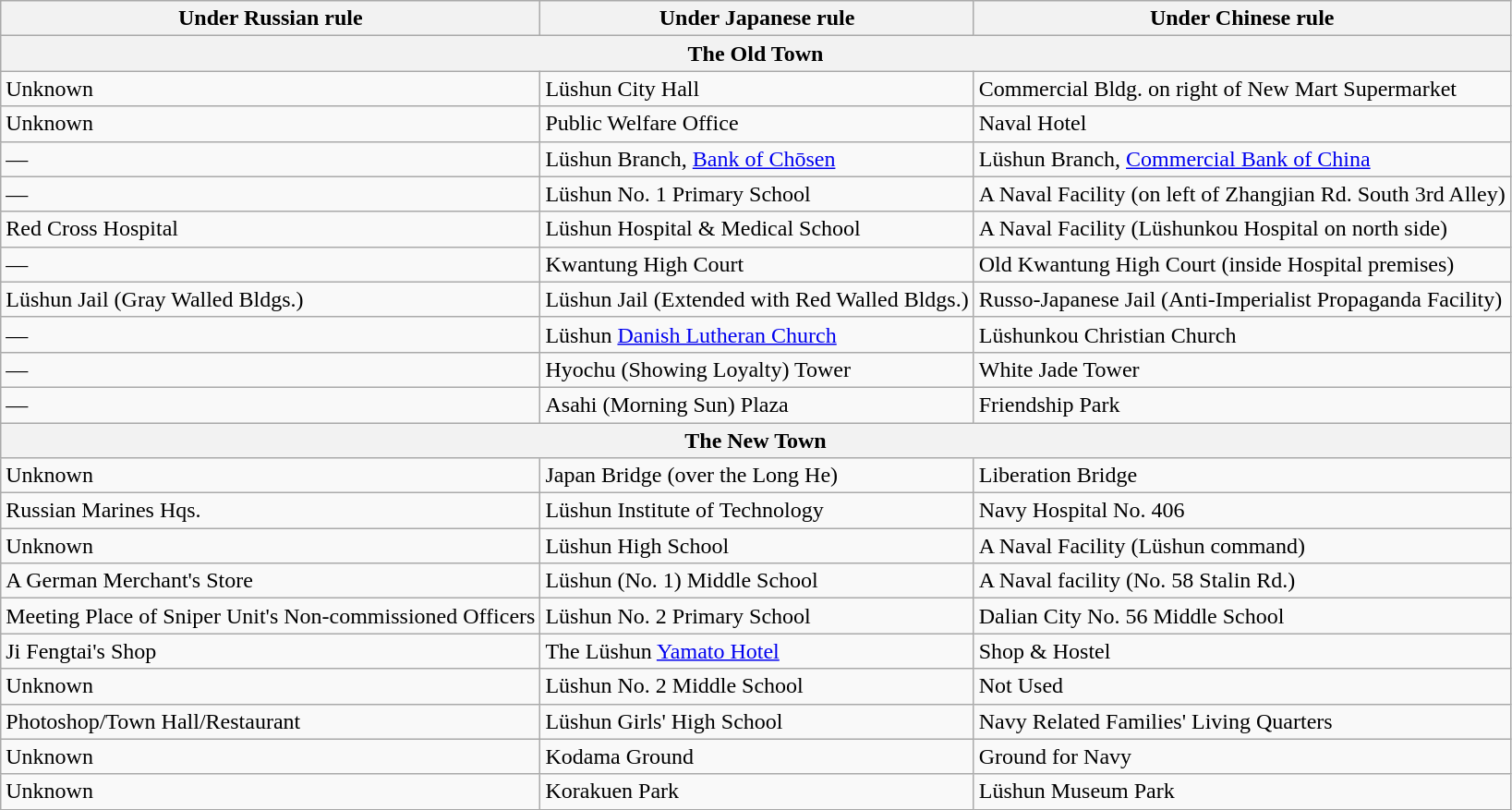<table class="wikitable">
<tr>
<th>Under Russian rule</th>
<th>Under Japanese rule</th>
<th>Under Chinese rule</th>
</tr>
<tr>
<th colspan=3>The Old Town</th>
</tr>
<tr>
<td>Unknown</td>
<td>Lüshun City Hall</td>
<td>Commercial Bldg. on right of New Mart Supermarket</td>
</tr>
<tr>
<td>Unknown</td>
<td>Public Welfare Office</td>
<td>Naval Hotel</td>
</tr>
<tr>
<td>—</td>
<td>Lüshun Branch, <a href='#'>Bank of Chōsen</a></td>
<td>Lüshun Branch, <a href='#'>Commercial Bank of China</a></td>
</tr>
<tr>
<td>—</td>
<td>Lüshun No. 1 Primary School</td>
<td>A Naval Facility (on left of Zhangjian Rd. South 3rd Alley)</td>
</tr>
<tr>
<td>Red Cross Hospital</td>
<td>Lüshun Hospital & Medical School</td>
<td>A Naval Facility (Lüshunkou Hospital on north side)</td>
</tr>
<tr>
<td>—</td>
<td>Kwantung High Court</td>
<td>Old Kwantung High Court (inside Hospital premises)</td>
</tr>
<tr>
<td>Lüshun Jail (Gray Walled Bldgs.)</td>
<td>Lüshun Jail (Extended with Red Walled Bldgs.)</td>
<td>Russo-Japanese Jail (Anti-Imperialist Propaganda Facility)</td>
</tr>
<tr>
<td>—</td>
<td>Lüshun <a href='#'>Danish Lutheran Church</a></td>
<td>Lüshunkou Christian Church</td>
</tr>
<tr>
<td>—</td>
<td>Hyochu (Showing Loyalty) Tower</td>
<td>White Jade Tower</td>
</tr>
<tr>
<td>—</td>
<td>Asahi (Morning Sun) Plaza</td>
<td>Friendship Park</td>
</tr>
<tr>
<th colspan=3>The New Town</th>
</tr>
<tr>
<td>Unknown</td>
<td>Japan Bridge (over the Long He)</td>
<td>Liberation Bridge</td>
</tr>
<tr>
<td>Russian Marines Hqs.</td>
<td>Lüshun Institute of Technology</td>
<td>Navy Hospital No. 406</td>
</tr>
<tr>
<td>Unknown</td>
<td>Lüshun High School</td>
<td>A Naval Facility (Lüshun command)</td>
</tr>
<tr>
<td>A German Merchant's Store</td>
<td>Lüshun (No. 1) Middle School</td>
<td>A Naval facility (No. 58 Stalin Rd.)</td>
</tr>
<tr>
<td>Meeting Place of Sniper Unit's Non-commissioned Officers</td>
<td>Lüshun No. 2 Primary School</td>
<td>Dalian City No. 56 Middle School</td>
</tr>
<tr>
<td>Ji Fengtai's Shop</td>
<td>The Lüshun <a href='#'>Yamato Hotel</a></td>
<td>Shop & Hostel</td>
</tr>
<tr>
<td>Unknown</td>
<td>Lüshun No. 2 Middle School</td>
<td>Not Used</td>
</tr>
<tr>
<td>Photoshop/Town Hall/Restaurant</td>
<td>Lüshun Girls' High School</td>
<td>Navy Related Families' Living Quarters</td>
</tr>
<tr>
<td>Unknown</td>
<td>Kodama Ground</td>
<td>Ground for Navy</td>
</tr>
<tr>
<td>Unknown</td>
<td>Korakuen Park</td>
<td>Lüshun Museum Park</td>
</tr>
</table>
